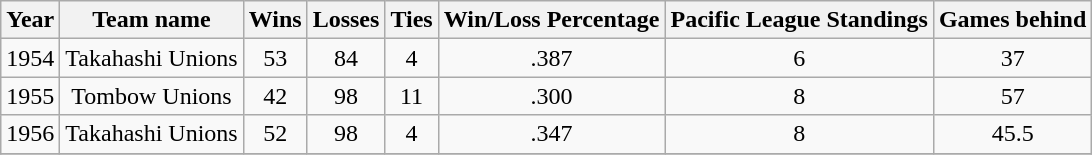<table class="wikitable sortable" style="text-align:center;">
<tr ">
<th>Year</th>
<th>Team name</th>
<th>Wins</th>
<th>Losses</th>
<th>Ties</th>
<th>Win/Loss Percentage</th>
<th>Pacific League Standings</th>
<th>Games behind</th>
</tr>
<tr>
<td>1954</td>
<td>Takahashi Unions</td>
<td>53</td>
<td>84</td>
<td>4</td>
<td>.387</td>
<td>6</td>
<td>37</td>
</tr>
<tr>
<td>1955</td>
<td>Tombow Unions</td>
<td>42</td>
<td>98</td>
<td>11</td>
<td>.300</td>
<td>8</td>
<td>57</td>
</tr>
<tr>
<td>1956</td>
<td>Takahashi Unions</td>
<td>52</td>
<td>98</td>
<td>4</td>
<td>.347</td>
<td>8</td>
<td>45.5</td>
</tr>
<tr>
</tr>
</table>
